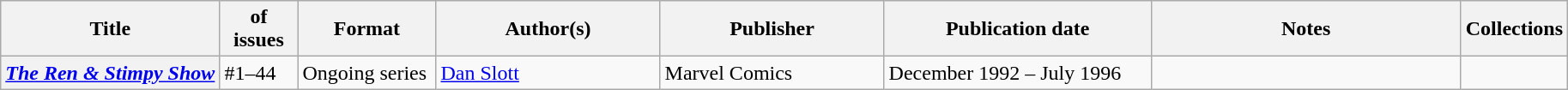<table class="wikitable">
<tr>
<th>Title</th>
<th style="width:40pt"> of issues</th>
<th style="width:75pt">Format</th>
<th style="width:125pt">Author(s)</th>
<th style="width:125pt">Publisher</th>
<th style="width:150pt">Publication date</th>
<th style="width:175pt">Notes</th>
<th>Collections</th>
</tr>
<tr>
<th><em><a href='#'>The Ren & Stimpy Show</a></em></th>
<td>#1–44</td>
<td>Ongoing series</td>
<td><a href='#'>Dan Slott</a></td>
<td>Marvel Comics</td>
<td>December 1992 – July 1996</td>
<td></td>
<td></td>
</tr>
</table>
